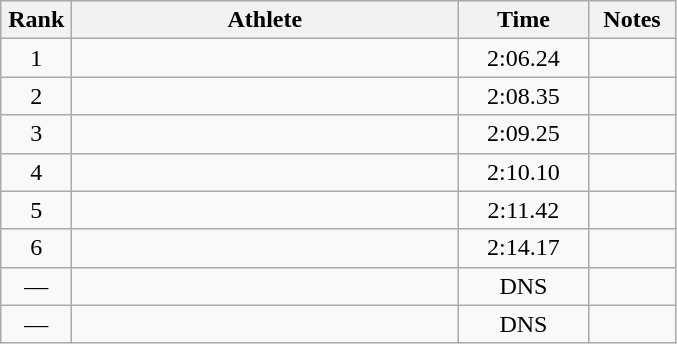<table class="wikitable" style="text-align:center">
<tr>
<th width=40>Rank</th>
<th width=250>Athlete</th>
<th width=80>Time</th>
<th width=50>Notes</th>
</tr>
<tr>
<td>1</td>
<td align=left></td>
<td>2:06.24</td>
<td></td>
</tr>
<tr>
<td>2</td>
<td align=left></td>
<td>2:08.35</td>
<td></td>
</tr>
<tr>
<td>3</td>
<td align=left></td>
<td>2:09.25</td>
<td></td>
</tr>
<tr>
<td>4</td>
<td align=left></td>
<td>2:10.10</td>
<td></td>
</tr>
<tr>
<td>5</td>
<td align=left></td>
<td>2:11.42</td>
<td></td>
</tr>
<tr>
<td>6</td>
<td align=left></td>
<td>2:14.17</td>
<td></td>
</tr>
<tr>
<td>—</td>
<td align=left></td>
<td>DNS</td>
<td></td>
</tr>
<tr>
<td>—</td>
<td align=left></td>
<td>DNS</td>
<td></td>
</tr>
</table>
